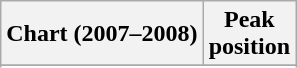<table class="wikitable sortable">
<tr>
<th align="left">Chart (2007–2008)</th>
<th align="center">Peak<br>position</th>
</tr>
<tr>
</tr>
<tr>
</tr>
</table>
